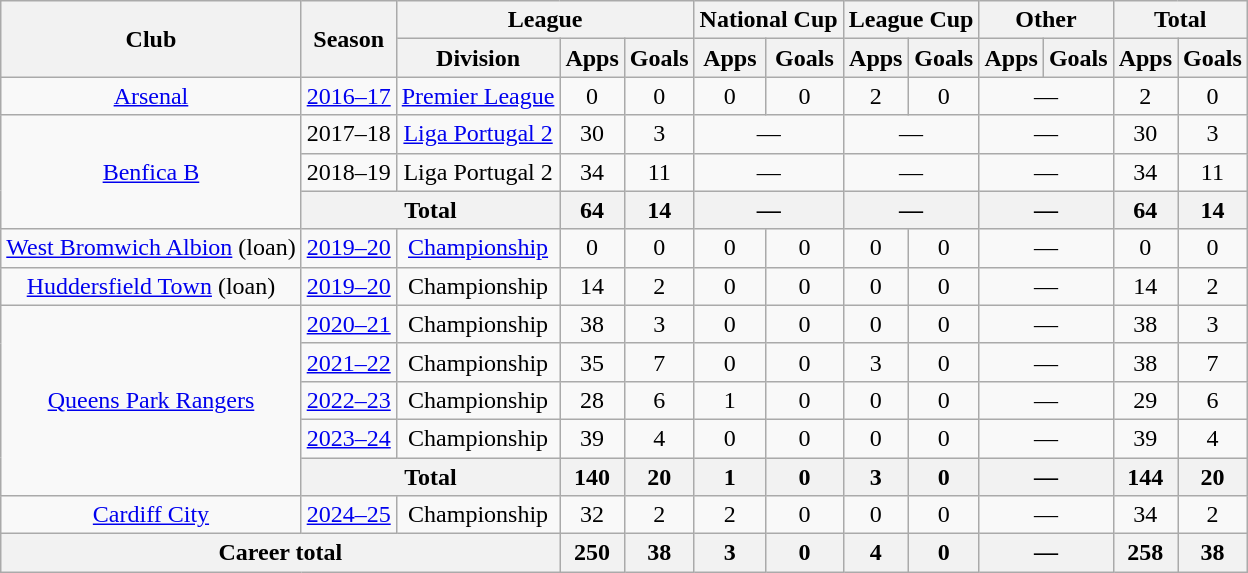<table class="wikitable" style="text-align:center">
<tr>
<th rowspan="2">Club</th>
<th rowspan="2">Season</th>
<th colspan="3">League</th>
<th colspan="2">National Cup</th>
<th colspan="2">League Cup</th>
<th colspan="2">Other</th>
<th colspan="2">Total</th>
</tr>
<tr>
<th>Division</th>
<th>Apps</th>
<th>Goals</th>
<th>Apps</th>
<th>Goals</th>
<th>Apps</th>
<th>Goals</th>
<th>Apps</th>
<th>Goals</th>
<th>Apps</th>
<th>Goals</th>
</tr>
<tr>
<td><a href='#'>Arsenal</a></td>
<td><a href='#'>2016–17</a></td>
<td><a href='#'>Premier League</a></td>
<td>0</td>
<td>0</td>
<td>0</td>
<td>0</td>
<td>2</td>
<td>0</td>
<td colspan="2">—</td>
<td>2</td>
<td>0</td>
</tr>
<tr>
<td rowspan="3"><a href='#'>Benfica B</a></td>
<td>2017–18</td>
<td><a href='#'>Liga Portugal 2</a></td>
<td>30</td>
<td>3</td>
<td colspan="2">—</td>
<td colspan="2">—</td>
<td colspan="2">—</td>
<td>30</td>
<td>3</td>
</tr>
<tr>
<td>2018–19</td>
<td>Liga Portugal 2</td>
<td>34</td>
<td>11</td>
<td colspan="2">—</td>
<td colspan="2">—</td>
<td colspan="2">—</td>
<td>34</td>
<td>11</td>
</tr>
<tr>
<th colspan="2">Total</th>
<th>64</th>
<th>14</th>
<th colspan="2">—</th>
<th colspan="2">—</th>
<th colspan="2">—</th>
<th>64</th>
<th>14</th>
</tr>
<tr>
<td><a href='#'>West Bromwich Albion</a> (loan)</td>
<td><a href='#'>2019–20</a></td>
<td><a href='#'>Championship</a></td>
<td>0</td>
<td>0</td>
<td>0</td>
<td>0</td>
<td>0</td>
<td>0</td>
<td colspan="2">—</td>
<td>0</td>
<td>0</td>
</tr>
<tr>
<td><a href='#'>Huddersfield Town</a> (loan)</td>
<td><a href='#'>2019–20</a></td>
<td>Championship</td>
<td>14</td>
<td>2</td>
<td>0</td>
<td>0</td>
<td>0</td>
<td>0</td>
<td colspan="2">—</td>
<td>14</td>
<td>2</td>
</tr>
<tr>
<td rowspan="5"><a href='#'>Queens Park Rangers</a></td>
<td><a href='#'>2020–21</a></td>
<td>Championship</td>
<td>38</td>
<td>3</td>
<td>0</td>
<td>0</td>
<td>0</td>
<td>0</td>
<td colspan="2">—</td>
<td>38</td>
<td>3</td>
</tr>
<tr>
<td><a href='#'>2021–22</a></td>
<td>Championship</td>
<td>35</td>
<td>7</td>
<td>0</td>
<td>0</td>
<td>3</td>
<td>0</td>
<td colspan="2">—</td>
<td>38</td>
<td>7</td>
</tr>
<tr>
<td><a href='#'>2022–23</a></td>
<td>Championship</td>
<td>28</td>
<td>6</td>
<td>1</td>
<td>0</td>
<td>0</td>
<td>0</td>
<td colspan="2">—</td>
<td>29</td>
<td>6</td>
</tr>
<tr>
<td><a href='#'>2023–24</a></td>
<td>Championship</td>
<td>39</td>
<td>4</td>
<td>0</td>
<td>0</td>
<td>0</td>
<td>0</td>
<td colspan="2">—</td>
<td>39</td>
<td>4</td>
</tr>
<tr>
<th colspan="2">Total</th>
<th>140</th>
<th>20</th>
<th>1</th>
<th>0</th>
<th>3</th>
<th>0</th>
<th colspan="2">—</th>
<th>144</th>
<th>20</th>
</tr>
<tr>
<td><a href='#'>Cardiff City</a></td>
<td><a href='#'>2024–25</a></td>
<td>Championship</td>
<td>32</td>
<td>2</td>
<td>2</td>
<td>0</td>
<td>0</td>
<td>0</td>
<td colspan="2">—</td>
<td>34</td>
<td>2</td>
</tr>
<tr>
<th colspan="3">Career total</th>
<th>250</th>
<th>38</th>
<th>3</th>
<th>0</th>
<th>4</th>
<th>0</th>
<th colspan="2">—</th>
<th>258</th>
<th>38</th>
</tr>
</table>
